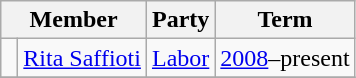<table class="wikitable">
<tr>
<th colspan="2">Member</th>
<th>Party</th>
<th>Term</th>
</tr>
<tr>
<td> </td>
<td><a href='#'>Rita Saffioti</a></td>
<td><a href='#'>Labor</a></td>
<td><a href='#'>2008</a>–present</td>
</tr>
<tr>
</tr>
</table>
